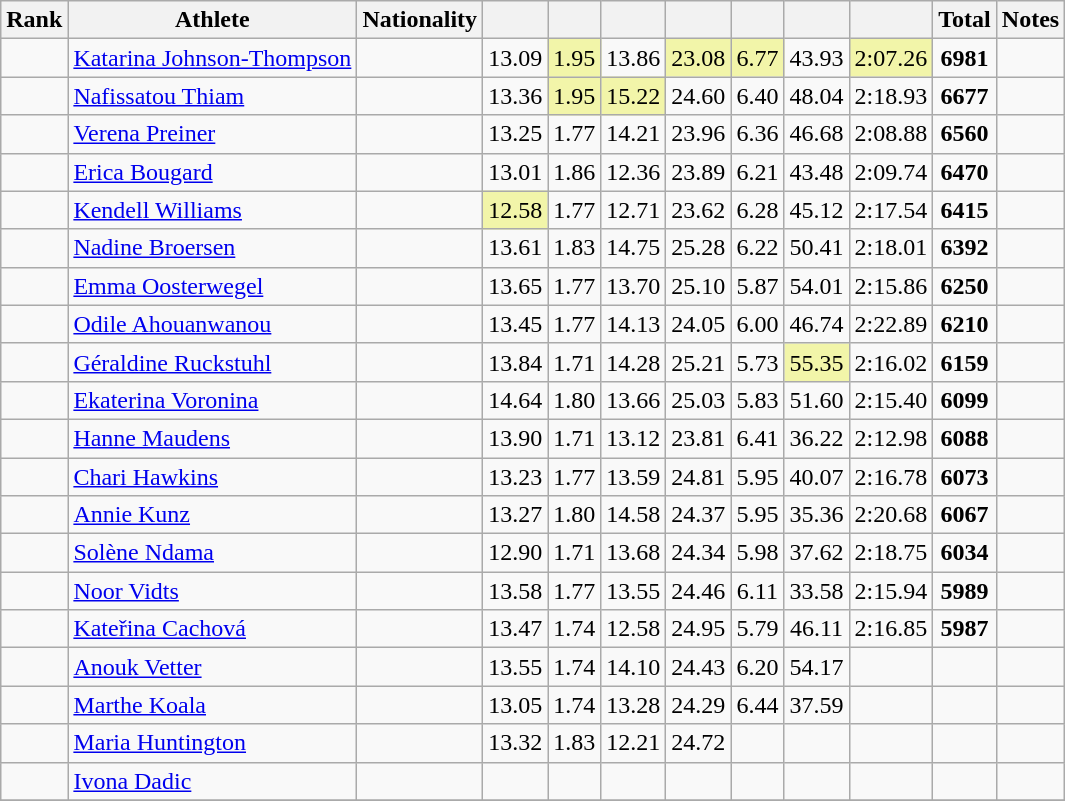<table class="wikitable sortable" style="text-align:center">
<tr>
<th data-sort-type="number">Rank</th>
<th>Athlete</th>
<th>Nationality</th>
<th></th>
<th></th>
<th></th>
<th></th>
<th></th>
<th></th>
<th></th>
<th>Total</th>
<th>Notes</th>
</tr>
<tr>
<td></td>
<td align=left><a href='#'>Katarina Johnson-Thompson</a></td>
<td align=left></td>
<td>13.09</td>
<td bgcolor=#F2F5A9>1.95</td>
<td>13.86</td>
<td bgcolor=#F2F5A9>23.08</td>
<td bgcolor=#F2F5A9>6.77</td>
<td>43.93</td>
<td bgcolor=#F2F5A9>2:07.26</td>
<td><strong>6981</strong></td>
<td></td>
</tr>
<tr>
<td></td>
<td align=left><a href='#'>Nafissatou Thiam</a></td>
<td align=left></td>
<td>13.36</td>
<td bgcolor=#F2F5A9>1.95</td>
<td bgcolor=#F2F5A9>15.22</td>
<td>24.60</td>
<td>6.40</td>
<td>48.04</td>
<td>2:18.93</td>
<td><strong>6677</strong></td>
<td></td>
</tr>
<tr>
<td></td>
<td align=left><a href='#'>Verena Preiner</a></td>
<td align=left></td>
<td>13.25</td>
<td>1.77</td>
<td>14.21</td>
<td>23.96</td>
<td>6.36</td>
<td>46.68</td>
<td>2:08.88</td>
<td><strong>6560</strong></td>
<td></td>
</tr>
<tr>
<td></td>
<td align=left><a href='#'>Erica Bougard</a></td>
<td align=left></td>
<td>13.01</td>
<td>1.86</td>
<td>12.36</td>
<td>23.89</td>
<td>6.21</td>
<td>43.48</td>
<td>2:09.74</td>
<td><strong>6470</strong></td>
<td></td>
</tr>
<tr>
<td></td>
<td align=left><a href='#'>Kendell Williams</a></td>
<td align=left></td>
<td bgcolor=#F2F5A9>12.58</td>
<td>1.77</td>
<td>12.71</td>
<td>23.62</td>
<td>6.28</td>
<td>45.12</td>
<td>2:17.54</td>
<td><strong>6415</strong></td>
<td></td>
</tr>
<tr>
<td></td>
<td align=left><a href='#'>Nadine Broersen</a></td>
<td align=left></td>
<td>13.61</td>
<td>1.83</td>
<td>14.75</td>
<td>25.28</td>
<td>6.22</td>
<td>50.41</td>
<td>2:18.01</td>
<td><strong>6392</strong></td>
<td></td>
</tr>
<tr>
<td></td>
<td align=left><a href='#'>Emma Oosterwegel</a></td>
<td align=left></td>
<td>13.65</td>
<td>1.77</td>
<td>13.70</td>
<td>25.10</td>
<td>5.87</td>
<td>54.01</td>
<td>2:15.86</td>
<td><strong>6250</strong></td>
<td></td>
</tr>
<tr>
<td></td>
<td align=left><a href='#'>Odile Ahouanwanou</a></td>
<td align=left></td>
<td>13.45</td>
<td>1.77</td>
<td>14.13</td>
<td>24.05</td>
<td>6.00</td>
<td>46.74</td>
<td>2:22.89</td>
<td><strong>6210</strong></td>
<td></td>
</tr>
<tr>
<td></td>
<td align=left><a href='#'>Géraldine Ruckstuhl</a></td>
<td align=left></td>
<td>13.84</td>
<td>1.71</td>
<td>14.28</td>
<td>25.21</td>
<td>5.73</td>
<td bgcolor=#F2F5A9>55.35</td>
<td>2:16.02</td>
<td><strong>6159</strong></td>
<td></td>
</tr>
<tr>
<td></td>
<td align=left><a href='#'>Ekaterina Voronina</a></td>
<td align=left></td>
<td>14.64</td>
<td>1.80</td>
<td>13.66</td>
<td>25.03</td>
<td>5.83</td>
<td>51.60</td>
<td>2:15.40</td>
<td><strong>6099</strong></td>
<td></td>
</tr>
<tr>
<td></td>
<td align=left><a href='#'>Hanne Maudens</a></td>
<td align=left></td>
<td>13.90</td>
<td>1.71</td>
<td>13.12</td>
<td>23.81</td>
<td>6.41</td>
<td>36.22</td>
<td>2:12.98</td>
<td><strong>6088</strong></td>
<td></td>
</tr>
<tr>
<td></td>
<td align=left><a href='#'>Chari Hawkins</a></td>
<td align=left></td>
<td>13.23</td>
<td>1.77</td>
<td>13.59</td>
<td>24.81</td>
<td>5.95</td>
<td>40.07</td>
<td>2:16.78</td>
<td><strong>6073</strong></td>
<td></td>
</tr>
<tr>
<td></td>
<td align=left><a href='#'>Annie Kunz</a></td>
<td align=left></td>
<td>13.27</td>
<td>1.80</td>
<td>14.58</td>
<td>24.37</td>
<td>5.95</td>
<td>35.36</td>
<td>2:20.68</td>
<td><strong>6067</strong></td>
<td></td>
</tr>
<tr>
<td></td>
<td align=left><a href='#'>Solène Ndama</a></td>
<td align=left></td>
<td>12.90</td>
<td>1.71</td>
<td>13.68</td>
<td>24.34</td>
<td>5.98</td>
<td>37.62</td>
<td>2:18.75</td>
<td><strong>6034</strong></td>
<td></td>
</tr>
<tr>
<td></td>
<td align=left><a href='#'>Noor Vidts</a></td>
<td align=left></td>
<td>13.58</td>
<td>1.77</td>
<td>13.55</td>
<td>24.46</td>
<td>6.11</td>
<td>33.58</td>
<td>2:15.94</td>
<td><strong>5989</strong></td>
<td></td>
</tr>
<tr>
<td></td>
<td align=left><a href='#'>Kateřina Cachová</a></td>
<td align=left></td>
<td>13.47</td>
<td>1.74</td>
<td>12.58</td>
<td>24.95</td>
<td>5.79</td>
<td>46.11</td>
<td>2:16.85</td>
<td><strong>5987</strong></td>
<td></td>
</tr>
<tr>
<td></td>
<td align=left><a href='#'>Anouk Vetter</a></td>
<td align=left></td>
<td>13.55</td>
<td>1.74</td>
<td>14.10</td>
<td>24.43</td>
<td>6.20</td>
<td>54.17</td>
<td></td>
<td><strong></strong></td>
<td></td>
</tr>
<tr>
<td></td>
<td align=left><a href='#'>Marthe Koala</a></td>
<td align=left></td>
<td>13.05</td>
<td>1.74</td>
<td>13.28</td>
<td>24.29</td>
<td>6.44</td>
<td>37.59</td>
<td></td>
<td><strong></strong></td>
<td></td>
</tr>
<tr>
<td></td>
<td align=left><a href='#'>Maria Huntington</a></td>
<td align=left></td>
<td>13.32</td>
<td>1.83</td>
<td>12.21</td>
<td>24.72</td>
<td></td>
<td></td>
<td></td>
<td><strong></strong></td>
<td></td>
</tr>
<tr>
<td></td>
<td align=left><a href='#'>Ivona Dadic</a></td>
<td align=left></td>
<td></td>
<td></td>
<td></td>
<td></td>
<td></td>
<td></td>
<td></td>
<td><strong></strong></td>
<td></td>
</tr>
<tr>
</tr>
</table>
